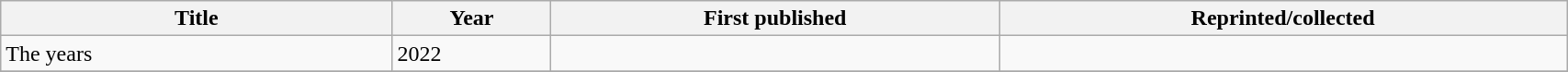<table class='wikitable sortable' width='90%'>
<tr>
<th width=25%>Title</th>
<th>Year</th>
<th>First published</th>
<th>Reprinted/collected</th>
</tr>
<tr>
<td>The years</td>
<td>2022</td>
<td></td>
<td></td>
</tr>
<tr>
</tr>
</table>
